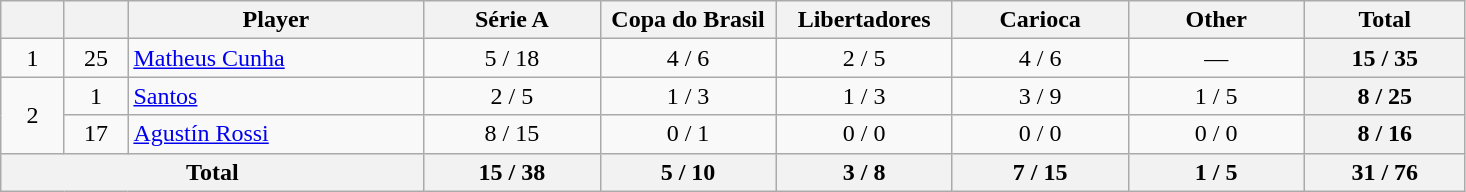<table class="wikitable" style="text-align: center;">
<tr>
<th style=width:35px;"></th>
<th style=width:35px;"></th>
<th style=width:190px;">Player</th>
<th style=width:110px;">Série A</th>
<th style=width:110px;">Copa do Brasil</th>
<th style=width:110px;">Libertadores</th>
<th style=width:110px;">Carioca</th>
<th style=width:110px;">Other</th>
<th style=width:100px;">Total</th>
</tr>
<tr>
<td rowspan="1">1</td>
<td>25</td>
<td style="text-align:left;"> <a href='#'>Matheus Cunha</a></td>
<td>5 / 18</td>
<td>4 / 6</td>
<td>2 / 5</td>
<td>4 / 6</td>
<td>—</td>
<th>15 / 35</th>
</tr>
<tr>
<td rowspan="2">2</td>
<td>1</td>
<td align="left"> <a href='#'>Santos</a></td>
<td>2 / 5</td>
<td>1 / 3</td>
<td>1 / 3</td>
<td>3 / 9</td>
<td>1 / 5</td>
<th>8 / 25</th>
</tr>
<tr>
<td>17</td>
<td align="left"> <a href='#'>Agustín Rossi</a></td>
<td>8 / 15</td>
<td>0 / 1</td>
<td>0 / 0</td>
<td>0 / 0</td>
<td>0 / 0</td>
<th>8 / 16</th>
</tr>
<tr>
<th colspan="3">Total</th>
<th>15 / 38</th>
<th>5 / 10</th>
<th>3 / 8</th>
<th>7 / 15</th>
<th>1 / 5</th>
<th>31 / 76</th>
</tr>
</table>
